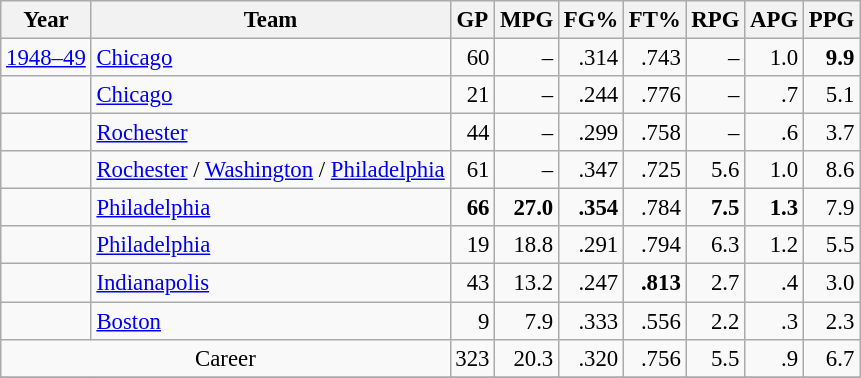<table class="wikitable sortable" style="font-size:95%; text-align:right;">
<tr>
<th>Year</th>
<th>Team</th>
<th>GP</th>
<th>MPG</th>
<th>FG%</th>
<th>FT%</th>
<th>RPG</th>
<th>APG</th>
<th>PPG</th>
</tr>
<tr>
<td style="text-align:left;"><a href='#'>1948–49</a></td>
<td style="text-align:left;"><a href='#'>Chicago</a></td>
<td>60</td>
<td>–</td>
<td>.314</td>
<td>.743</td>
<td>–</td>
<td>1.0</td>
<td><strong>9.9</strong></td>
</tr>
<tr>
<td style="text-align:left;"></td>
<td style="text-align:left;"><a href='#'>Chicago</a></td>
<td>21</td>
<td>–</td>
<td>.244</td>
<td>.776</td>
<td>–</td>
<td>.7</td>
<td>5.1</td>
</tr>
<tr>
<td style="text-align:left;"></td>
<td style="text-align:left;"><a href='#'>Rochester</a></td>
<td>44</td>
<td>–</td>
<td>.299</td>
<td>.758</td>
<td>–</td>
<td>.6</td>
<td>3.7</td>
</tr>
<tr>
<td style="text-align:left;"></td>
<td style="text-align:left;"><a href='#'>Rochester</a> / <a href='#'>Washington</a> / <a href='#'>Philadelphia</a></td>
<td>61</td>
<td>–</td>
<td>.347</td>
<td>.725</td>
<td>5.6</td>
<td>1.0</td>
<td>8.6</td>
</tr>
<tr>
<td style="text-align:left;"></td>
<td style="text-align:left;"><a href='#'>Philadelphia</a></td>
<td><strong>66</strong></td>
<td><strong>27.0</strong></td>
<td><strong>.354</strong></td>
<td>.784</td>
<td><strong>7.5</strong></td>
<td><strong>1.3</strong></td>
<td>7.9</td>
</tr>
<tr>
<td style="text-align:left;"></td>
<td style="text-align:left;"><a href='#'>Philadelphia</a></td>
<td>19</td>
<td>18.8</td>
<td>.291</td>
<td>.794</td>
<td>6.3</td>
<td>1.2</td>
<td>5.5</td>
</tr>
<tr>
<td style="text-align:left;"></td>
<td style="text-align:left;"><a href='#'>Indianapolis</a></td>
<td>43</td>
<td>13.2</td>
<td>.247</td>
<td><strong>.813</strong></td>
<td>2.7</td>
<td>.4</td>
<td>3.0</td>
</tr>
<tr>
<td style="text-align:left;"></td>
<td style="text-align:left;"><a href='#'>Boston</a></td>
<td>9</td>
<td>7.9</td>
<td>.333</td>
<td>.556</td>
<td>2.2</td>
<td>.3</td>
<td>2.3</td>
</tr>
<tr>
<td style="text-align:center;" colspan="2">Career</td>
<td>323</td>
<td>20.3</td>
<td>.320</td>
<td>.756</td>
<td>5.5</td>
<td>.9</td>
<td>6.7</td>
</tr>
<tr>
</tr>
</table>
